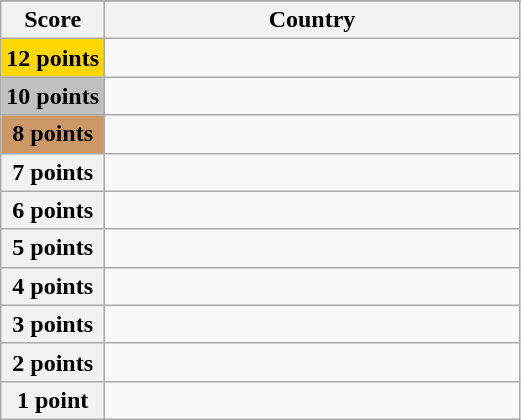<table class="wikitable">
<tr>
</tr>
<tr>
<th scope="col" width="20%">Score</th>
<th scope="col">Country</th>
</tr>
<tr>
<th scope="row" style="background:gold">12 points</th>
<td></td>
</tr>
<tr>
<th scope="row" style="background:silver">10 points</th>
<td></td>
</tr>
<tr>
<th scope="row" style="background:#CC9966">8 points</th>
<td></td>
</tr>
<tr>
<th scope="row">7 points</th>
<td></td>
</tr>
<tr>
<th scope="row">6 points</th>
<td></td>
</tr>
<tr>
<th scope="row">5 points</th>
<td></td>
</tr>
<tr>
<th scope="row">4 points</th>
<td></td>
</tr>
<tr>
<th scope="row">3 points</th>
<td></td>
</tr>
<tr>
<th scope="row">2 points</th>
<td></td>
</tr>
<tr>
<th scope="row">1 point</th>
<td></td>
</tr>
</table>
